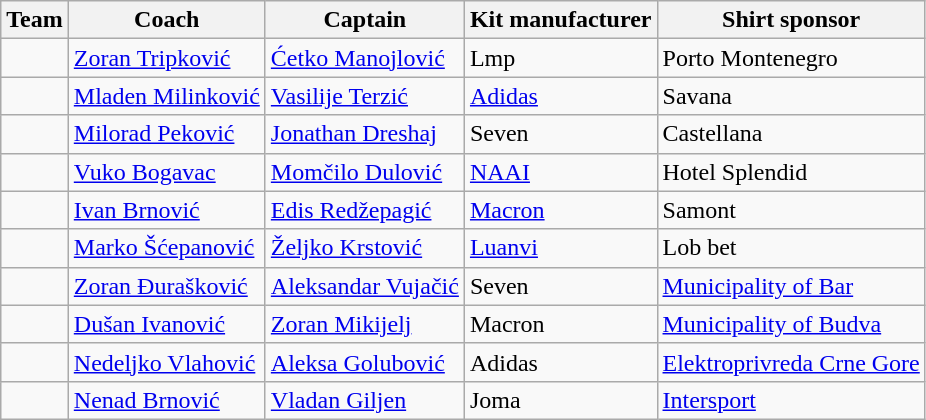<table class="wikitable sortable">
<tr>
<th>Team</th>
<th>Coach</th>
<th>Captain</th>
<th>Kit manufacturer</th>
<th>Shirt sponsor</th>
</tr>
<tr>
<td></td>
<td> <a href='#'>Zoran Tripković</a></td>
<td> <a href='#'>Ćetko Manojlović</a></td>
<td> Lmp</td>
<td>Porto Montenegro</td>
</tr>
<tr>
<td></td>
<td> <a href='#'>Mladen Milinković</a></td>
<td> <a href='#'>Vasilije Terzić</a></td>
<td> <a href='#'>Adidas</a></td>
<td>Savana</td>
</tr>
<tr>
<td></td>
<td> <a href='#'>Milorad Peković</a></td>
<td> <a href='#'>Jonathan Dreshaj</a></td>
<td> Seven</td>
<td>Castellana</td>
</tr>
<tr>
<td></td>
<td> <a href='#'>Vuko Bogavac</a></td>
<td> <a href='#'>Momčilo Dulović</a></td>
<td> <a href='#'>NAAI</a></td>
<td>Hotel Splendid</td>
</tr>
<tr>
<td></td>
<td> <a href='#'>Ivan Brnović</a></td>
<td> <a href='#'>Edis Redžepagić</a></td>
<td> <a href='#'>Macron</a></td>
<td>Samont</td>
</tr>
<tr>
<td></td>
<td> <a href='#'>Marko Šćepanović</a></td>
<td> <a href='#'>Željko Krstović</a></td>
<td> <a href='#'>Luanvi</a></td>
<td>Lob bet</td>
</tr>
<tr>
<td></td>
<td> <a href='#'>Zoran Đurašković</a></td>
<td> <a href='#'>Aleksandar Vujačić</a></td>
<td> Seven</td>
<td><a href='#'>Municipality of Bar</a></td>
</tr>
<tr>
<td></td>
<td> <a href='#'>Dušan Ivanović</a></td>
<td> <a href='#'>Zoran Mikijelj</a></td>
<td> Macron</td>
<td><a href='#'>Municipality of Budva</a></td>
</tr>
<tr>
<td></td>
<td> <a href='#'>Nedeljko Vlahović</a></td>
<td> <a href='#'>Aleksa Golubović</a></td>
<td> Adidas</td>
<td><a href='#'>Elektroprivreda Crne Gore</a></td>
</tr>
<tr>
<td></td>
<td> <a href='#'>Nenad Brnović</a></td>
<td> <a href='#'>Vladan Giljen</a></td>
<td> Joma</td>
<td><a href='#'>Intersport</a></td>
</tr>
</table>
